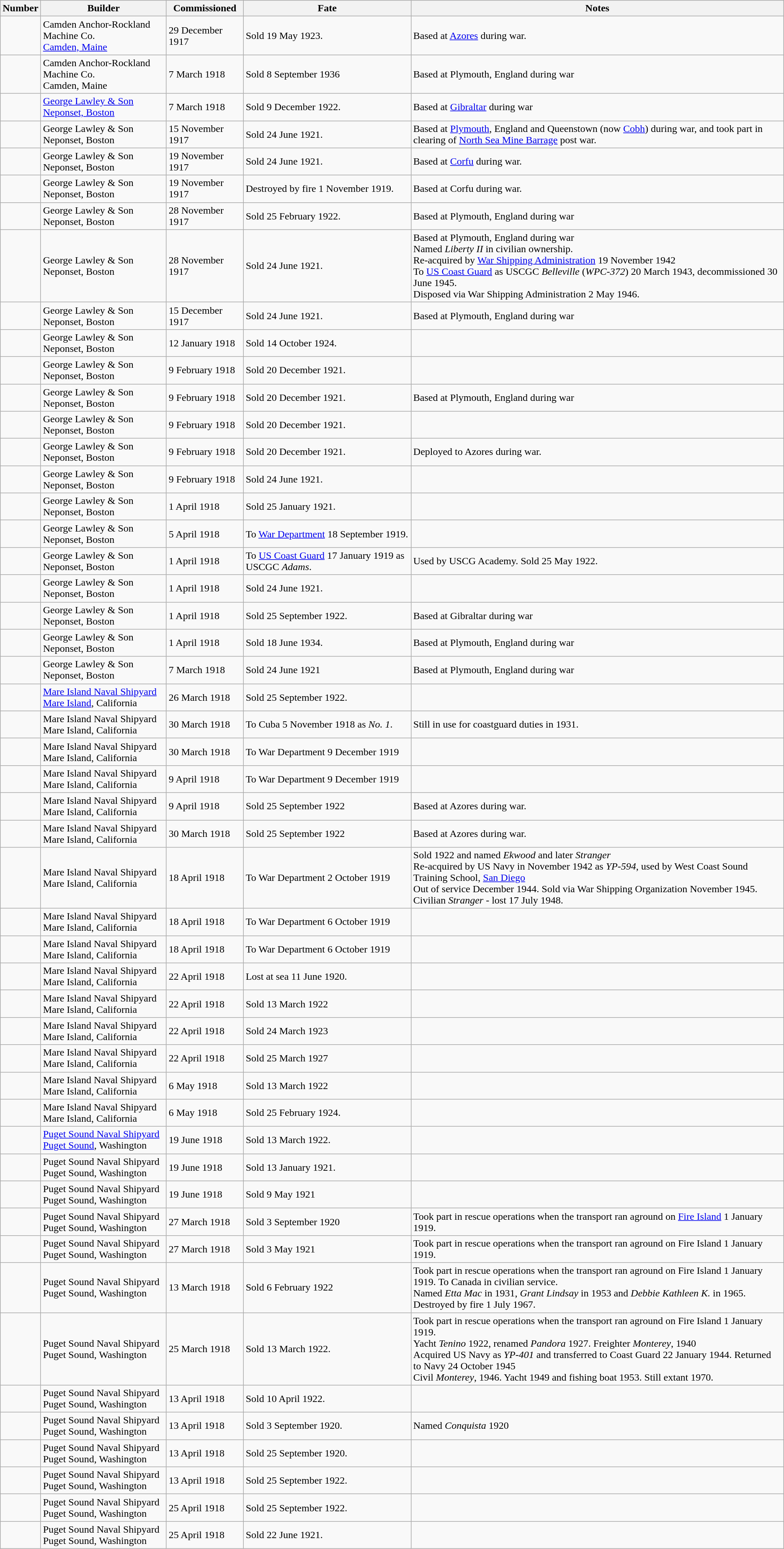<table class="wikitable">
<tr>
<th>Number</th>
<th>Builder</th>
<th>Commissioned</th>
<th>Fate</th>
<th>Notes</th>
</tr>
<tr>
<td></td>
<td>Camden Anchor-Rockland Machine Co.<br><a href='#'>Camden, Maine</a></td>
<td>29 December 1917</td>
<td>Sold 19 May 1923.</td>
<td>Based at <a href='#'>Azores</a> during war.</td>
</tr>
<tr>
<td></td>
<td>Camden Anchor-Rockland Machine Co.<br>Camden, Maine</td>
<td>7 March 1918</td>
<td>Sold 8 September 1936</td>
<td>Based at Plymouth, England during war</td>
</tr>
<tr>
<td></td>
<td><a href='#'>George Lawley & Son</a><br><a href='#'>Neponset, Boston</a></td>
<td>7 March 1918</td>
<td>Sold 9 December 1922.</td>
<td>Based at <a href='#'>Gibraltar</a> during war</td>
</tr>
<tr>
<td></td>
<td>George Lawley & Son<br>Neponset, Boston</td>
<td>15 November 1917</td>
<td>Sold 24 June 1921.</td>
<td>Based at <a href='#'>Plymouth</a>, England and Queenstown (now <a href='#'>Cobh</a>) during war, and took part in clearing of <a href='#'>North Sea Mine Barrage</a> post war.</td>
</tr>
<tr>
<td></td>
<td>George Lawley & Son<br>Neponset, Boston</td>
<td>19 November 1917</td>
<td>Sold 24 June 1921.</td>
<td>Based at <a href='#'>Corfu</a> during war.</td>
</tr>
<tr>
<td></td>
<td>George Lawley & Son<br>Neponset, Boston</td>
<td>19 November 1917</td>
<td>Destroyed by fire 1 November 1919.</td>
<td>Based at Corfu during war.</td>
</tr>
<tr>
<td></td>
<td>George Lawley & Son<br>Neponset, Boston</td>
<td>28 November 1917</td>
<td>Sold 25 February 1922.</td>
<td>Based at Plymouth, England during war</td>
</tr>
<tr>
<td></td>
<td>George Lawley & Son<br>Neponset, Boston</td>
<td>28 November 1917</td>
<td>Sold 24 June 1921.</td>
<td>Based at Plymouth, England during war<br> Named <em>Liberty II</em> in civilian ownership.<br> Re-acquired by <a href='#'>War Shipping Administration</a> 19 November 1942<br> To <a href='#'>US Coast Guard</a> as USCGC <em>Belleville</em> (<em>WPC-372</em>) 20 March 1943, decommissioned 30 June 1945.<br>Disposed via War Shipping Administration 2 May 1946.</td>
</tr>
<tr>
<td></td>
<td>George Lawley & Son<br>Neponset, Boston</td>
<td>15 December 1917</td>
<td>Sold 24 June 1921.</td>
<td>Based at Plymouth, England during war</td>
</tr>
<tr>
<td></td>
<td>George Lawley & Son<br>Neponset, Boston</td>
<td>12 January 1918</td>
<td>Sold 14 October 1924.</td>
<td></td>
</tr>
<tr>
<td></td>
<td>George Lawley & Son<br>Neponset, Boston</td>
<td>9 February 1918</td>
<td>Sold 20 December 1921.</td>
<td></td>
</tr>
<tr>
<td></td>
<td>George Lawley & Son<br>Neponset, Boston</td>
<td>9 February 1918</td>
<td>Sold 20 December 1921.</td>
<td>Based at Plymouth, England during war</td>
</tr>
<tr>
<td></td>
<td>George Lawley & Son<br>Neponset, Boston</td>
<td>9 February 1918</td>
<td>Sold 20 December 1921.</td>
<td></td>
</tr>
<tr>
<td></td>
<td>George Lawley & Son<br>Neponset, Boston</td>
<td>9 February 1918</td>
<td>Sold 20 December 1921.</td>
<td>Deployed to Azores during war.</td>
</tr>
<tr>
<td></td>
<td>George Lawley & Son<br>Neponset, Boston</td>
<td>9 February 1918</td>
<td>Sold 24 June 1921.</td>
<td></td>
</tr>
<tr>
<td></td>
<td>George Lawley & Son<br>Neponset, Boston</td>
<td>1 April 1918</td>
<td>Sold 25 January 1921.</td>
<td></td>
</tr>
<tr>
<td></td>
<td>George Lawley & Son<br>Neponset, Boston</td>
<td>5 April 1918</td>
<td>To <a href='#'>War Department</a> 18 September 1919.</td>
<td></td>
</tr>
<tr>
<td></td>
<td>George Lawley & Son<br>Neponset, Boston</td>
<td>1 April 1918</td>
<td>To <a href='#'>US Coast Guard</a> 17 January 1919 as USCGC <em>Adams</em>.</td>
<td>Used by USCG Academy. Sold 25 May 1922.</td>
</tr>
<tr>
<td></td>
<td>George Lawley & Son<br>Neponset, Boston</td>
<td>1 April 1918</td>
<td>Sold 24 June 1921.</td>
<td></td>
</tr>
<tr>
<td></td>
<td>George Lawley & Son<br>Neponset, Boston</td>
<td>1 April 1918</td>
<td>Sold 25 September 1922.</td>
<td>Based at Gibraltar during war</td>
</tr>
<tr>
<td></td>
<td>George Lawley & Son<br>Neponset, Boston</td>
<td>1 April 1918</td>
<td>Sold 18 June 1934.</td>
<td>Based at Plymouth, England during war</td>
</tr>
<tr>
<td></td>
<td>George Lawley & Son<br>Neponset, Boston</td>
<td>7 March 1918</td>
<td>Sold 24 June 1921</td>
<td>Based at Plymouth, England during war</td>
</tr>
<tr>
<td></td>
<td><a href='#'>Mare Island Naval Shipyard</a><br><a href='#'>Mare Island</a>, California</td>
<td>26 March 1918</td>
<td>Sold 25 September 1922.</td>
<td></td>
</tr>
<tr>
<td></td>
<td>Mare Island Naval Shipyard<br>Mare Island, California</td>
<td>30 March 1918</td>
<td>To Cuba 5 November 1918 as <em>No. 1</em>.</td>
<td>Still in use for coastguard duties in 1931.</td>
</tr>
<tr>
<td></td>
<td>Mare Island Naval Shipyard<br>Mare Island, California</td>
<td>30 March 1918</td>
<td>To War Department 9 December 1919</td>
<td></td>
</tr>
<tr>
<td></td>
<td>Mare Island Naval Shipyard<br>Mare Island, California</td>
<td>9 April 1918</td>
<td>To War Department 9 December 1919</td>
<td></td>
</tr>
<tr>
<td></td>
<td>Mare Island Naval Shipyard<br>Mare Island, California</td>
<td>9 April 1918</td>
<td>Sold 25 September 1922</td>
<td>Based at Azores during war.</td>
</tr>
<tr>
<td></td>
<td>Mare Island Naval Shipyard<br>Mare Island, California</td>
<td>30 March 1918</td>
<td>Sold 25 September 1922</td>
<td>Based at Azores during war.</td>
</tr>
<tr>
<td></td>
<td>Mare Island Naval Shipyard<br>Mare Island, California</td>
<td>18 April 1918</td>
<td>To War Department 2 October 1919</td>
<td>Sold 1922 and named <em>Ekwood</em> and later <em>Stranger</em><br> Re-acquired by US Navy in November 1942 as <em>YP-594</em>, used by West Coast Sound Training School, <a href='#'>San Diego</a><br> Out of service December 1944. Sold via War Shipping Organization November 1945.<br>Civilian <em>Stranger</em> - lost 17 July 1948.</td>
</tr>
<tr>
<td></td>
<td>Mare Island Naval Shipyard<br>Mare Island, California</td>
<td>18 April 1918</td>
<td>To War Department 6 October 1919</td>
<td></td>
</tr>
<tr>
<td></td>
<td>Mare Island Naval Shipyard<br>Mare Island, California</td>
<td>18 April 1918</td>
<td>To War Department 6 October 1919</td>
<td></td>
</tr>
<tr>
<td></td>
<td>Mare Island Naval Shipyard<br>Mare Island, California</td>
<td>22 April 1918</td>
<td>Lost at sea 11 June 1920.</td>
<td></td>
</tr>
<tr>
<td></td>
<td>Mare Island Naval Shipyard<br>Mare Island, California</td>
<td>22 April 1918</td>
<td>Sold 13 March 1922</td>
<td></td>
</tr>
<tr>
<td></td>
<td>Mare Island Naval Shipyard<br>Mare Island, California</td>
<td>22 April 1918</td>
<td>Sold 24 March 1923</td>
<td></td>
</tr>
<tr>
<td></td>
<td>Mare Island Naval Shipyard<br>Mare Island, California</td>
<td>22 April 1918</td>
<td>Sold 25 March 1927</td>
<td></td>
</tr>
<tr>
<td></td>
<td>Mare Island Naval Shipyard<br>Mare Island, California</td>
<td>6 May 1918</td>
<td>Sold 13 March 1922</td>
<td></td>
</tr>
<tr>
<td></td>
<td>Mare Island Naval Shipyard<br>Mare Island, California</td>
<td>6 May 1918</td>
<td>Sold 25 February 1924.</td>
<td></td>
</tr>
<tr>
<td></td>
<td><a href='#'>Puget Sound Naval Shipyard</a><br><a href='#'>Puget Sound</a>, Washington</td>
<td>19 June 1918</td>
<td>Sold 13 March 1922.</td>
<td></td>
</tr>
<tr>
<td></td>
<td>Puget Sound Naval Shipyard<br>Puget Sound, Washington</td>
<td>19 June 1918</td>
<td>Sold 13 January 1921.</td>
<td></td>
</tr>
<tr>
<td></td>
<td>Puget Sound Naval Shipyard<br>Puget Sound, Washington</td>
<td>19 June 1918</td>
<td>Sold 9 May 1921</td>
<td></td>
</tr>
<tr>
<td></td>
<td>Puget Sound Naval Shipyard<br>Puget Sound, Washington</td>
<td>27 March 1918</td>
<td>Sold 3 September 1920</td>
<td>Took part in rescue operations when the transport  ran aground on <a href='#'>Fire Island</a> 1 January 1919.</td>
</tr>
<tr>
<td></td>
<td>Puget Sound Naval Shipyard<br>Puget Sound, Washington</td>
<td>27 March 1918</td>
<td>Sold 3 May 1921</td>
<td>Took part in rescue operations when the transport  ran aground on Fire Island 1 January 1919.</td>
</tr>
<tr>
<td></td>
<td>Puget Sound Naval Shipyard<br>Puget Sound, Washington</td>
<td>13 March 1918</td>
<td>Sold 6 February 1922</td>
<td>Took part in rescue operations when the transport  ran aground on Fire Island 1 January 1919. To Canada in civilian service.<br> Named <em>Etta Mac</em> in 1931, <em>Grant Lindsay</em> in 1953 and <em>Debbie Kathleen K.</em> in 1965.<br> Destroyed by fire 1 July 1967.</td>
</tr>
<tr>
<td></td>
<td>Puget Sound Naval Shipyard<br>Puget Sound, Washington</td>
<td>25 March 1918</td>
<td>Sold 13 March 1922.</td>
<td>Took part in rescue operations when the transport  ran aground on Fire Island 1 January 1919.<br>Yacht <em>Tenino</em> 1922, renamed <em>Pandora</em> 1927. Freighter <em>Monterey</em>, 1940<br>Acquired US Navy as <em>YP-401</em> and transferred to Coast Guard 22 January 1944. Returned to Navy 24 October 1945<br> Civil <em>Monterey</em>, 1946. Yacht 1949 and fishing boat 1953. Still extant 1970.</td>
</tr>
<tr>
<td></td>
<td>Puget Sound Naval Shipyard<br>Puget Sound, Washington</td>
<td>13 April 1918</td>
<td>Sold 10 April 1922.</td>
<td></td>
</tr>
<tr>
<td></td>
<td>Puget Sound Naval Shipyard<br>Puget Sound, Washington</td>
<td>13 April 1918</td>
<td>Sold 3 September 1920.</td>
<td>Named <em>Conquista</em> 1920</td>
</tr>
<tr>
<td></td>
<td>Puget Sound Naval Shipyard<br>Puget Sound, Washington</td>
<td>13 April 1918</td>
<td>Sold 25 September 1920.</td>
<td></td>
</tr>
<tr>
<td></td>
<td>Puget Sound Naval Shipyard<br>Puget Sound, Washington</td>
<td>13 April 1918</td>
<td>Sold 25 September 1922.</td>
<td></td>
</tr>
<tr>
<td></td>
<td>Puget Sound Naval Shipyard<br>Puget Sound, Washington</td>
<td>25 April 1918</td>
<td>Sold 25 September 1922.</td>
<td></td>
</tr>
<tr>
<td></td>
<td>Puget Sound Naval Shipyard<br>Puget Sound, Washington</td>
<td>25 April 1918</td>
<td>Sold 22 June 1921.</td>
<td></td>
</tr>
</table>
